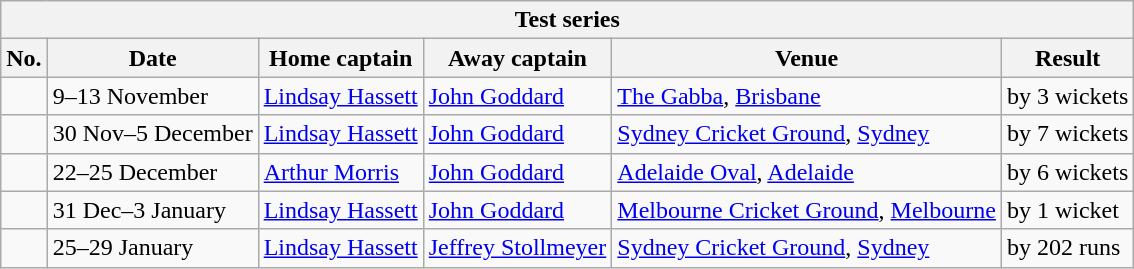<table class="wikitable">
<tr>
<th colspan="9">Test series</th>
</tr>
<tr>
<th>No.</th>
<th>Date</th>
<th>Home captain</th>
<th>Away captain</th>
<th>Venue</th>
<th>Result</th>
</tr>
<tr>
<td></td>
<td>9–13 November</td>
<td><a href='#'>Lindsay Hassett</a></td>
<td><a href='#'>John Goddard</a></td>
<td><a href='#'>The Gabba</a>, <a href='#'>Brisbane</a></td>
<td> by 3 wickets</td>
</tr>
<tr>
<td></td>
<td>30 Nov–5 December</td>
<td><a href='#'>Lindsay Hassett</a></td>
<td><a href='#'>John Goddard</a></td>
<td><a href='#'>Sydney Cricket Ground</a>, <a href='#'>Sydney</a></td>
<td> by 7 wickets</td>
</tr>
<tr>
<td></td>
<td>22–25 December</td>
<td><a href='#'>Arthur Morris</a></td>
<td><a href='#'>John Goddard</a></td>
<td><a href='#'>Adelaide Oval</a>, <a href='#'>Adelaide</a></td>
<td> by 6 wickets</td>
</tr>
<tr>
<td></td>
<td>31 Dec–3 January</td>
<td><a href='#'>Lindsay Hassett</a></td>
<td><a href='#'>John Goddard</a></td>
<td><a href='#'>Melbourne Cricket Ground</a>, <a href='#'>Melbourne</a></td>
<td> by 1 wicket</td>
</tr>
<tr>
<td></td>
<td>25–29 January</td>
<td><a href='#'>Lindsay Hassett</a></td>
<td><a href='#'>Jeffrey Stollmeyer</a></td>
<td><a href='#'>Sydney Cricket Ground</a>, <a href='#'>Sydney</a></td>
<td> by 202 runs</td>
</tr>
</table>
